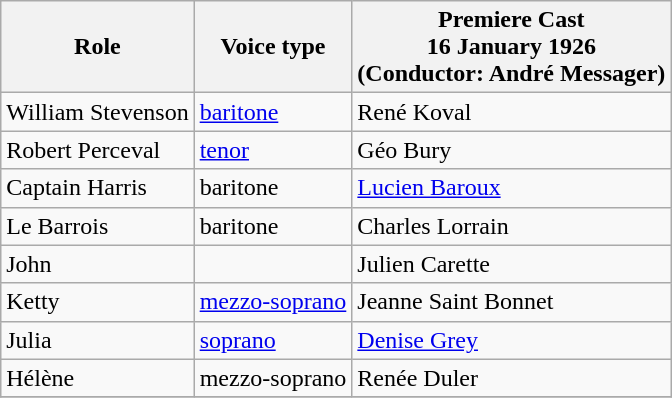<table class="wikitable">
<tr>
<th>Role</th>
<th>Voice type</th>
<th>Premiere Cast<br>16 January 1926<br>(Conductor: André Messager)</th>
</tr>
<tr>
<td>William Stevenson</td>
<td><a href='#'>baritone</a></td>
<td>René Koval</td>
</tr>
<tr>
<td>Robert Perceval</td>
<td><a href='#'>tenor</a></td>
<td>Géo Bury</td>
</tr>
<tr>
<td>Captain Harris</td>
<td>baritone</td>
<td><a href='#'>Lucien Baroux</a></td>
</tr>
<tr>
<td>Le Barrois</td>
<td>baritone</td>
<td>Charles Lorrain</td>
</tr>
<tr>
<td>John</td>
<td></td>
<td>Julien Carette</td>
</tr>
<tr>
<td>Ketty</td>
<td><a href='#'>mezzo-soprano</a></td>
<td>Jeanne Saint Bonnet</td>
</tr>
<tr>
<td>Julia</td>
<td><a href='#'>soprano</a></td>
<td><a href='#'>Denise Grey</a></td>
</tr>
<tr>
<td>Hélène</td>
<td>mezzo-soprano</td>
<td>Renée Duler</td>
</tr>
<tr>
</tr>
</table>
